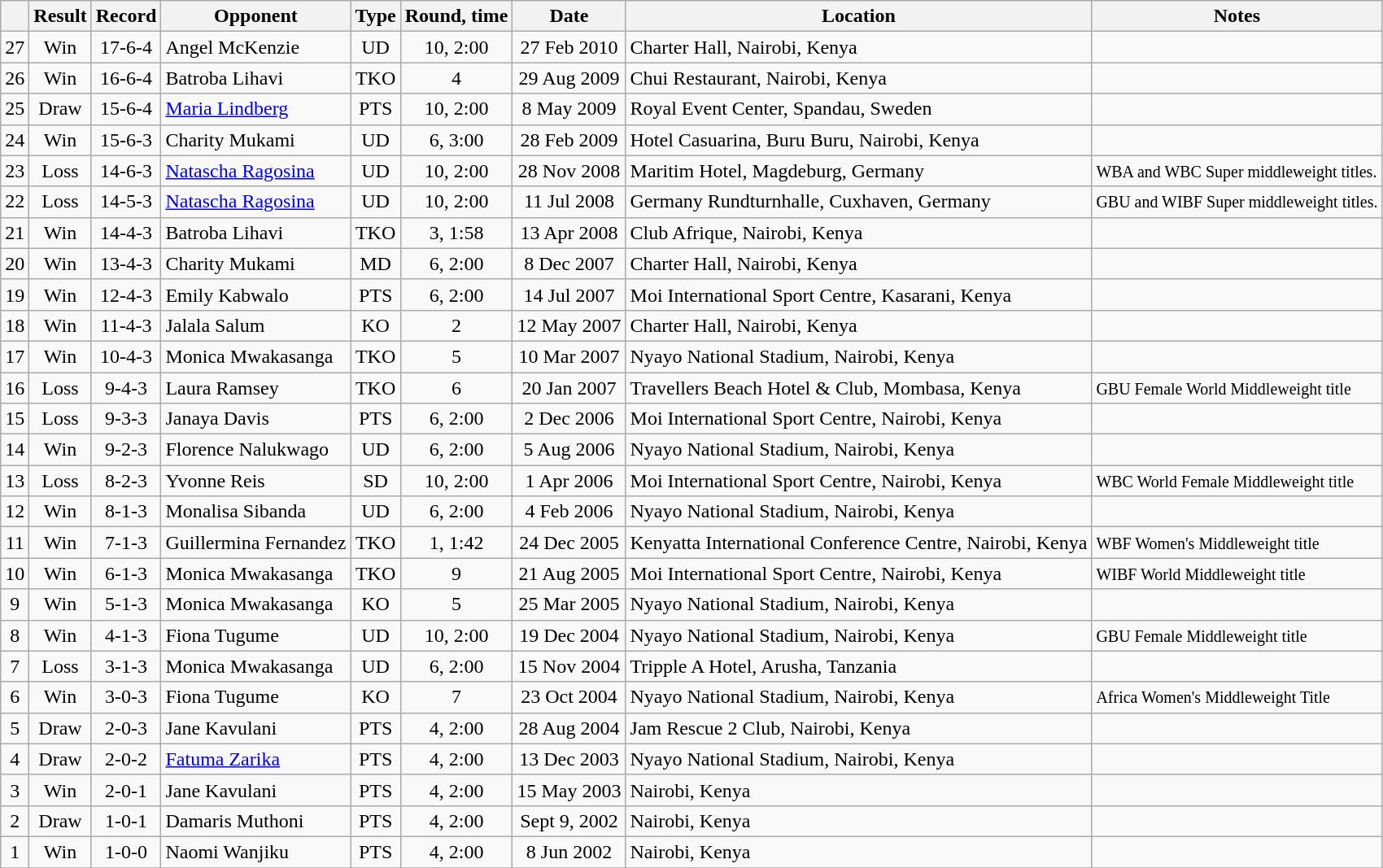<table class="wikitable" style="text-align:center">
<tr>
<th></th>
<th>Result</th>
<th>Record</th>
<th>Opponent</th>
<th>Type</th>
<th>Round, time</th>
<th>Date</th>
<th>Location</th>
<th>Notes</th>
</tr>
<tr>
<td>27</td>
<td>Win</td>
<td>17-6-4</td>
<td style="text-align:left;"> Angel McKenzie</td>
<td>UD</td>
<td>10, 2:00</td>
<td>27 Feb 2010</td>
<td style="text-align:left;"> Charter Hall, Nairobi, Kenya</td>
<td style="text-align:left;"></td>
</tr>
<tr>
<td>26</td>
<td>Win</td>
<td>16-6-4</td>
<td style="text-align:left;"> Batroba Lihavi</td>
<td>TKO</td>
<td>4</td>
<td>29 Aug 2009</td>
<td style="text-align:left;"> Chui Restaurant, Nairobi, Kenya</td>
<td style="text-align:left;"></td>
</tr>
<tr>
<td>25</td>
<td>Draw</td>
<td>15-6-4</td>
<td style="text-align:left;"> <a href='#'>Maria Lindberg</a></td>
<td>PTS</td>
<td>10, 2:00</td>
<td>8 May 2009</td>
<td style="text-align:left;"> Royal Event Center, Spandau, Sweden</td>
<td style="text-align:left;"></td>
</tr>
<tr>
<td>24</td>
<td>Win</td>
<td>15-6-3</td>
<td style="text-align:left;"> Charity Mukami</td>
<td>UD</td>
<td>6, 3:00</td>
<td>28 Feb 2009</td>
<td style="text-align:left;"> Hotel Casuarina, Buru Buru, Nairobi, Kenya</td>
<td style="text-align:left;"></td>
</tr>
<tr>
<td>23</td>
<td>Loss</td>
<td>14-6-3</td>
<td style="text-align:left;"> <a href='#'>Natascha Ragosina</a></td>
<td>UD</td>
<td>10, 2:00</td>
<td>28 Nov 2008</td>
<td style="text-align:left;"> Maritim Hotel, Magdeburg, Germany</td>
<td style="text-align:left;"><small> WBA and WBC Super middleweight titles. </small></td>
</tr>
<tr>
<td>22</td>
<td>Loss</td>
<td>14-5-3</td>
<td style="text-align:left;"> <a href='#'>Natascha Ragosina</a></td>
<td>UD</td>
<td>10, 2:00</td>
<td>11 Jul 2008</td>
<td style="text-align:left;"> Germany Rundturnhalle, Cuxhaven, Germany</td>
<td style="text-align:left;"><small> GBU and WIBF Super middleweight titles. </small></td>
</tr>
<tr>
<td>21</td>
<td>Win</td>
<td>14-4-3</td>
<td style="text-align:left;"> Batroba Lihavi</td>
<td>TKO</td>
<td>3, 1:58</td>
<td>13 Apr 2008</td>
<td style="text-align:left;"> Club Afrique, Nairobi, Kenya</td>
<td style="text-align:left;"></td>
</tr>
<tr>
<td>20</td>
<td>Win</td>
<td>13-4-3</td>
<td style="text-align:left;"> Charity Mukami</td>
<td>MD</td>
<td>6, 2:00</td>
<td>8 Dec 2007</td>
<td style="text-align:left;"> Charter Hall, Nairobi, Kenya</td>
<td style="text-align:left;"></td>
</tr>
<tr>
<td>19</td>
<td>Win</td>
<td>12-4-3</td>
<td style="text-align:left;"> Emily Kabwalo</td>
<td>PTS</td>
<td>6, 2:00</td>
<td>14 Jul 2007</td>
<td style="text-align:left;"> Moi International Sport Centre, Kasarani, Kenya</td>
<td style="text-align:left;"></td>
</tr>
<tr>
<td>18</td>
<td>Win</td>
<td>11-4-3</td>
<td style="text-align:left;"> Jalala Salum</td>
<td>KO</td>
<td>2</td>
<td>12 May 2007</td>
<td style="text-align:left;"> Charter Hall, Nairobi, Kenya</td>
<td style="text-align:left;"></td>
</tr>
<tr>
<td>17</td>
<td>Win</td>
<td>10-4-3</td>
<td style="text-align:left;"> Monica Mwakasanga</td>
<td>TKO</td>
<td>5</td>
<td>10 Mar 2007</td>
<td style="text-align:left;"> Nyayo National Stadium, Nairobi, Kenya</td>
<td style="text-align:left;"></td>
</tr>
<tr>
<td>16</td>
<td>Loss</td>
<td>9-4-3</td>
<td style="text-align:left;"> Laura Ramsey</td>
<td>TKO</td>
<td>6</td>
<td>20 Jan 2007</td>
<td style="text-align:left;"> Travellers Beach Hotel & Club, Mombasa, Kenya</td>
<td style="text-align:left;"><small> GBU Female World Middleweight title</small></td>
</tr>
<tr>
<td>15</td>
<td>Loss</td>
<td>9-3-3</td>
<td style="text-align:left;"> Janaya Davis</td>
<td>PTS</td>
<td>6, 2:00</td>
<td>2 Dec 2006</td>
<td style="text-align:left;"> Moi International Sport Centre, Nairobi, Kenya</td>
<td style="text-align:left;"></td>
</tr>
<tr>
<td>14</td>
<td>Win</td>
<td>9-2-3</td>
<td style="text-align:left;"> Florence Nalukwago</td>
<td>UD</td>
<td>6, 2:00</td>
<td>5 Aug 2006</td>
<td style="text-align:left;"> Nyayo National Stadium, Nairobi, Kenya</td>
<td style="text-align:left;"></td>
</tr>
<tr>
<td>13</td>
<td>Loss</td>
<td>8-2-3</td>
<td style="text-align:left;"> Yvonne Reis</td>
<td>SD</td>
<td>10, 2:00</td>
<td>1 Apr 2006</td>
<td style="text-align:left;"> Moi International Sport Centre, Nairobi, Kenya</td>
<td style="text-align:left;"><small> WBC World Female Middleweight title</small></td>
</tr>
<tr>
<td>12</td>
<td>Win</td>
<td>8-1-3</td>
<td style="text-align:left;"> Monalisa Sibanda</td>
<td>UD</td>
<td>6, 2:00</td>
<td>4 Feb 2006</td>
<td style="text-align:left;"> Nyayo National Stadium, Nairobi, Kenya</td>
<td style="text-align:left;"></td>
</tr>
<tr>
<td>11</td>
<td>Win</td>
<td>7-1-3</td>
<td style="text-align:left;"> Guillermina Fernandez</td>
<td>TKO</td>
<td>1, 1:42</td>
<td>24 Dec 2005</td>
<td style="text-align:left;"> Kenyatta International Conference Centre, Nairobi, Kenya</td>
<td style="text-align:left;"><small> WBF Women's Middleweight title</small></td>
</tr>
<tr>
<td>10</td>
<td>Win</td>
<td>6-1-3</td>
<td style="text-align:left;"> Monica Mwakasanga</td>
<td>TKO</td>
<td>9</td>
<td>21 Aug 2005</td>
<td style="text-align:left;">Moi International Sport Centre, Nairobi, Kenya</td>
<td style="text-align:left;"><small> WIBF World Middleweight title</small></td>
</tr>
<tr>
<td>9</td>
<td>Win</td>
<td>5-1-3</td>
<td style="text-align:left;"> Monica Mwakasanga</td>
<td>KO</td>
<td>5</td>
<td>25 Mar 2005</td>
<td style="text-align:left;"> Nyayo National Stadium, Nairobi, Kenya</td>
<td style="text-align:left;"></td>
</tr>
<tr>
<td>8</td>
<td>Win</td>
<td>4-1-3</td>
<td style="text-align:left;"> Fiona Tugume</td>
<td>UD</td>
<td>10, 2:00</td>
<td>19 Dec 2004</td>
<td style="text-align:left;"> Nyayo National Stadium, Nairobi, Kenya</td>
<td style="text-align:left;"><small> GBU Female Middleweight title</small></td>
</tr>
<tr>
<td>7</td>
<td>Loss</td>
<td>3-1-3</td>
<td style="text-align:left;"> Monica Mwakasanga</td>
<td>UD</td>
<td>6, 2:00</td>
<td>15 Nov 2004</td>
<td style="text-align:left;"> Tripple A Hotel, Arusha, Tanzania</td>
<td style="text-align:left;"></td>
</tr>
<tr>
<td>6</td>
<td>Win</td>
<td>3-0-3</td>
<td style="text-align:left;"> Fiona Tugume</td>
<td>KO</td>
<td>7</td>
<td>23 Oct 2004</td>
<td style="text-align:left;"> Nyayo National Stadium, Nairobi, Kenya</td>
<td style="text-align:left;"><small>Africa Women's Middleweight Title</small></td>
</tr>
<tr>
<td>5</td>
<td>Draw</td>
<td>2-0-3</td>
<td style="text-align:left;"> Jane Kavulani</td>
<td>PTS</td>
<td>4, 2:00</td>
<td>28 Aug 2004</td>
<td style="text-align:left;"> Jam Rescue 2 Club, Nairobi, Kenya</td>
<td style="text-align:left;"></td>
</tr>
<tr>
<td>4</td>
<td>Draw</td>
<td>2-0-2</td>
<td style="text-align:left;"> <a href='#'>Fatuma Zarika</a></td>
<td>PTS</td>
<td>4, 2:00</td>
<td>13 Dec 2003</td>
<td style="text-align:left;"> Nyayo National Stadium, Nairobi, Kenya</td>
<td style="text-align:left;"></td>
</tr>
<tr>
<td>3</td>
<td>Win</td>
<td>2-0-1</td>
<td style="text-align:left;"> Jane Kavulani</td>
<td>PTS</td>
<td>4, 2:00</td>
<td>15 May 2003</td>
<td style="text-align:left;"> Nairobi, Kenya</td>
<td style="text-align:left;"></td>
</tr>
<tr>
<td>2</td>
<td>Draw</td>
<td>1-0-1</td>
<td style="text-align:left;"> Damaris Muthoni</td>
<td>PTS</td>
<td>4, 2:00</td>
<td>Sept 9, 2002</td>
<td style="text-align:left;"> Nairobi, Kenya</td>
<td style="text-align:left;"></td>
</tr>
<tr>
<td>1</td>
<td>Win</td>
<td>1-0-0</td>
<td style="text-align:left;"> Naomi Wanjiku</td>
<td>PTS</td>
<td>4, 2:00</td>
<td>8 Jun 2002</td>
<td style="text-align:left;"> Nairobi, Kenya</td>
<td style="text-align:left;"></td>
</tr>
<tr>
</tr>
</table>
